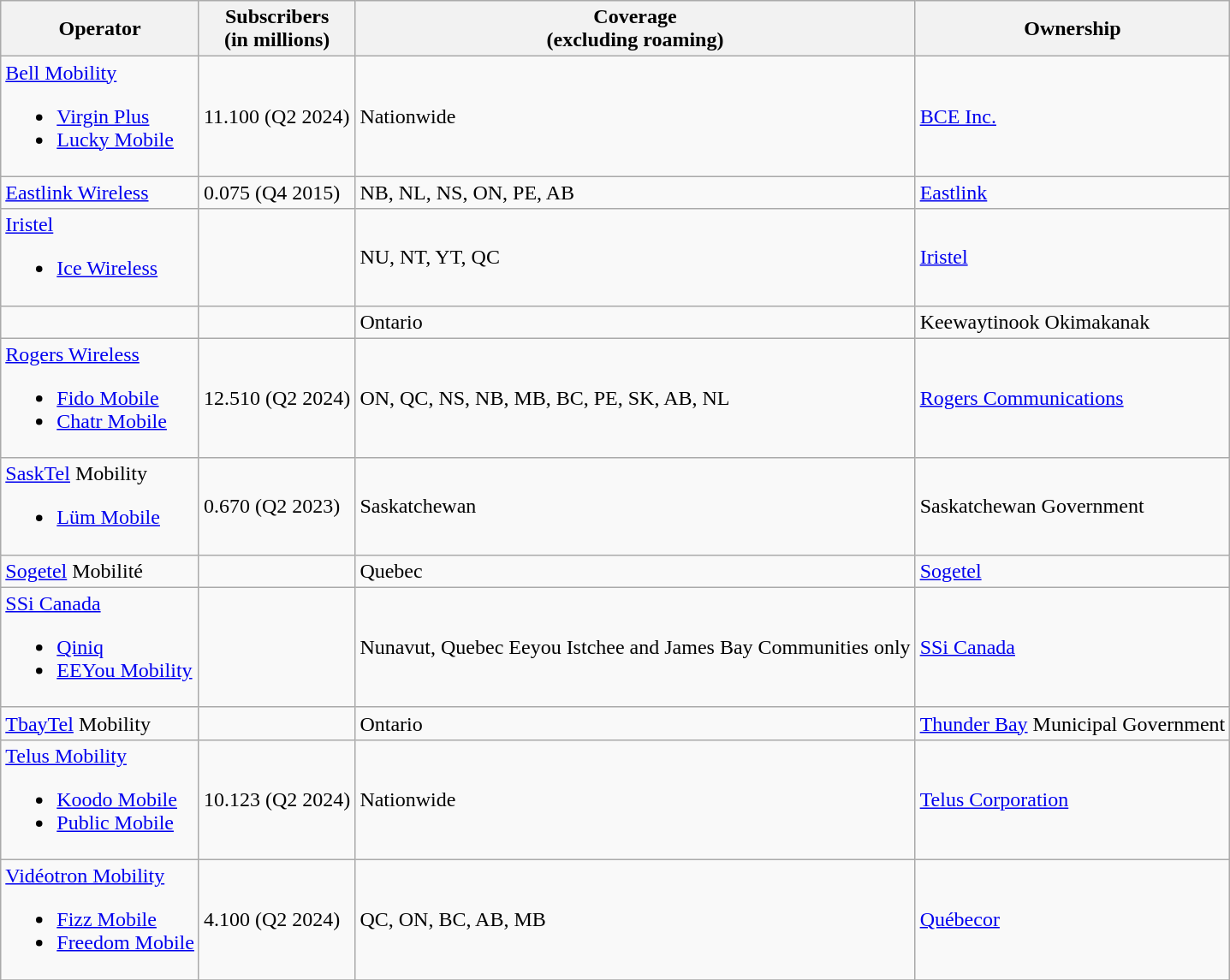<table class="wikitable sortable toccolours" cellpadding="3" border="1" style="border-collapse:collapse">
<tr>
<th>Operator</th>
<th data-sort-type="number">Subscribers<br>(in millions)</th>
<th>Coverage<br>(excluding roaming)</th>
<th>Ownership</th>
</tr>
<tr>
<td><a href='#'>Bell Mobility</a><br><ul><li><a href='#'>Virgin Plus</a></li><li><a href='#'>Lucky Mobile</a></li></ul></td>
<td>11.100 (Q2 2024)</td>
<td>Nationwide</td>
<td><a href='#'>BCE Inc.</a></td>
</tr>
<tr>
<td><a href='#'>Eastlink Wireless</a></td>
<td>0.075 (Q4 2015)</td>
<td>NB, NL, NS, ON, PE, AB</td>
<td><a href='#'>Eastlink</a></td>
</tr>
<tr>
<td><a href='#'>Iristel</a><br><ul><li><a href='#'>Ice Wireless</a></li></ul></td>
<td></td>
<td>NU, NT, YT, QC</td>
<td><a href='#'>Iristel</a></td>
</tr>
<tr>
<td></td>
<td></td>
<td>Ontario</td>
<td>Keewaytinook Okimakanak</td>
</tr>
<tr>
<td><a href='#'>Rogers Wireless</a><br><ul><li><a href='#'>Fido Mobile</a></li><li><a href='#'>Chatr Mobile</a></li></ul></td>
<td>12.510 (Q2 2024)</td>
<td>ON, QC, NS, NB, MB, BC, PE, SK, AB, NL</td>
<td><a href='#'>Rogers Communications</a></td>
</tr>
<tr>
<td><a href='#'>SaskTel</a> Mobility<br><ul><li><a href='#'>Lüm Mobile</a></li></ul></td>
<td>0.670 (Q2 2023)</td>
<td>Saskatchewan</td>
<td>Saskatchewan Government</td>
</tr>
<tr>
<td><a href='#'>Sogetel</a> Mobilité</td>
<td></td>
<td>Quebec</td>
<td><a href='#'>Sogetel</a></td>
</tr>
<tr>
<td><a href='#'>SSi Canada</a><br><ul><li><a href='#'>Qiniq</a></li><li><a href='#'>EEYou Mobility</a></li></ul></td>
<td></td>
<td>Nunavut, Quebec Eeyou Istchee and James Bay Communities only</td>
<td><a href='#'>SSi Canada</a></td>
</tr>
<tr>
<td><a href='#'>TbayTel</a> Mobility</td>
<td></td>
<td>Ontario</td>
<td><a href='#'>Thunder Bay</a> Municipal Government</td>
</tr>
<tr>
<td><a href='#'>Telus Mobility</a><br><ul><li><a href='#'>Koodo Mobile</a></li><li><a href='#'>Public Mobile</a></li></ul></td>
<td>10.123 (Q2 2024)</td>
<td>Nationwide</td>
<td><a href='#'>Telus Corporation</a></td>
</tr>
<tr>
<td><a href='#'>Vidéotron Mobility</a><br><ul><li><a href='#'>Fizz Mobile</a></li><li><a href='#'>Freedom Mobile</a></li></ul></td>
<td>4.100 (Q2 2024)</td>
<td>QC, ON, BC, AB, MB</td>
<td><a href='#'>Québecor</a></td>
</tr>
<tr>
</tr>
</table>
